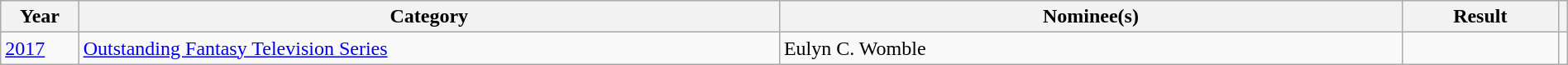<table class="wikitable" width=100%>
<tr>
<th width=5%>Year</th>
<th width=45%>Category</th>
<th width=40%>Nominee(s)</th>
<th width=10%>Result</th>
<th width=5%></th>
</tr>
<tr>
<td><a href='#'>2017</a></td>
<td><a href='#'>Outstanding Fantasy Television Series</a></td>
<td>Eulyn C. Womble</td>
<td></td>
<td></td>
</tr>
</table>
